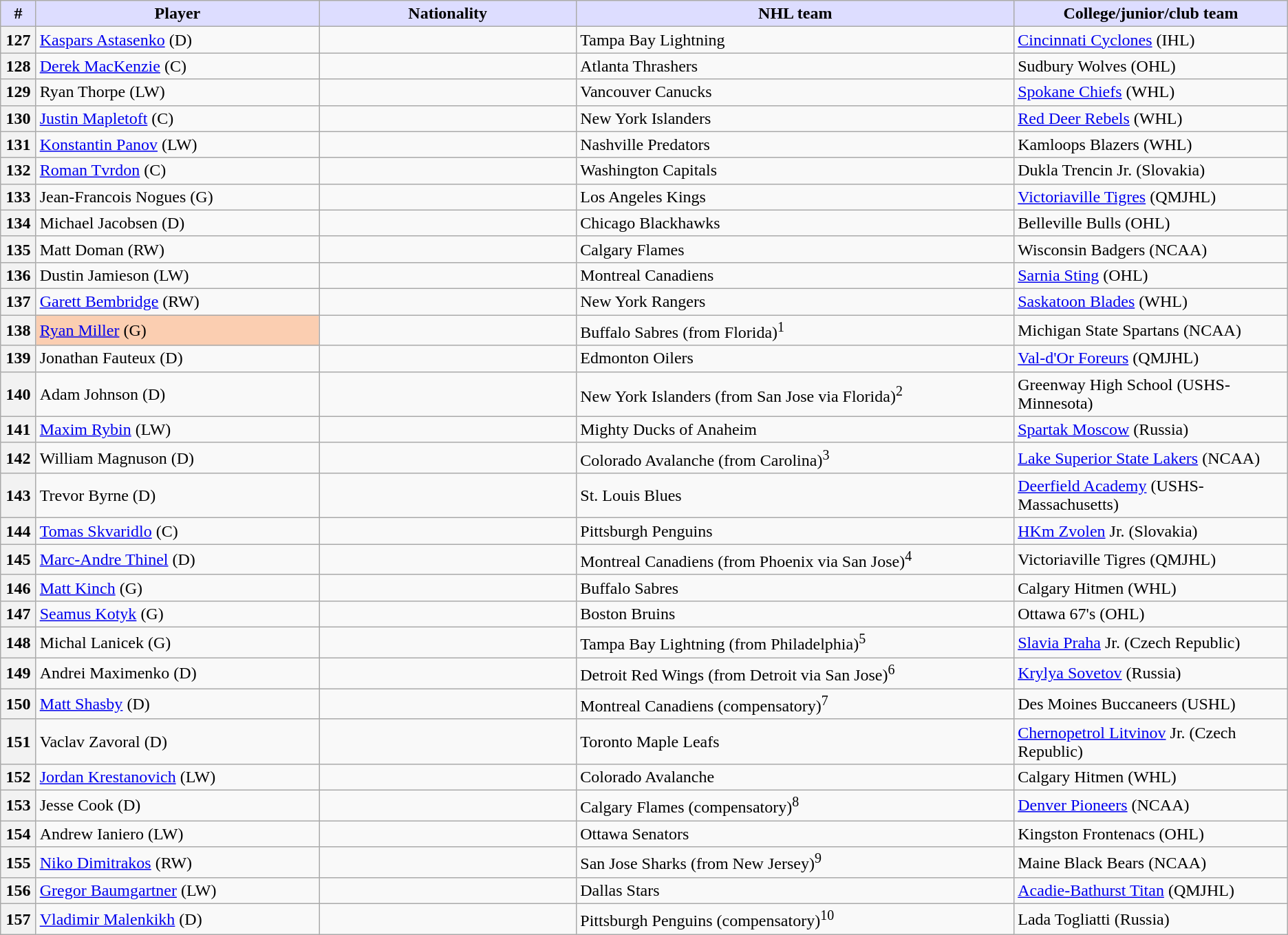<table class="wikitable">
<tr>
<th style="background:#ddf; width:2.75%;">#</th>
<th style="background:#ddf; width:22.0%;">Player</th>
<th style="background:#ddf; width:20.0%;">Nationality</th>
<th style="background:#ddf; width:34.0%;">NHL team</th>
<th style="background:#ddf; width:100.0%;">College/junior/club team</th>
</tr>
<tr>
<th>127</th>
<td><a href='#'>Kaspars Astasenko</a> (D)</td>
<td></td>
<td>Tampa Bay Lightning</td>
<td><a href='#'>Cincinnati Cyclones</a> (IHL)</td>
</tr>
<tr>
<th>128</th>
<td><a href='#'>Derek MacKenzie</a> (C)</td>
<td></td>
<td>Atlanta Thrashers</td>
<td>Sudbury Wolves (OHL)</td>
</tr>
<tr>
<th>129</th>
<td>Ryan Thorpe (LW)</td>
<td></td>
<td>Vancouver Canucks</td>
<td><a href='#'>Spokane Chiefs</a> (WHL)</td>
</tr>
<tr>
<th>130</th>
<td><a href='#'>Justin Mapletoft</a> (C)</td>
<td></td>
<td>New York Islanders</td>
<td><a href='#'>Red Deer Rebels</a> (WHL)</td>
</tr>
<tr>
<th>131</th>
<td><a href='#'>Konstantin Panov</a> (LW)</td>
<td></td>
<td>Nashville Predators</td>
<td>Kamloops Blazers (WHL)</td>
</tr>
<tr>
<th>132</th>
<td><a href='#'>Roman Tvrdon</a> (C)</td>
<td></td>
<td>Washington Capitals</td>
<td>Dukla Trencin Jr. (Slovakia)</td>
</tr>
<tr>
<th>133</th>
<td>Jean-Francois Nogues (G)</td>
<td></td>
<td>Los Angeles Kings</td>
<td><a href='#'>Victoriaville Tigres</a> (QMJHL)</td>
</tr>
<tr>
<th>134</th>
<td>Michael Jacobsen (D)</td>
<td></td>
<td>Chicago Blackhawks</td>
<td>Belleville Bulls (OHL)</td>
</tr>
<tr>
<th>135</th>
<td>Matt Doman (RW)</td>
<td></td>
<td>Calgary Flames</td>
<td>Wisconsin Badgers (NCAA)</td>
</tr>
<tr>
<th>136</th>
<td>Dustin Jamieson (LW)</td>
<td></td>
<td>Montreal Canadiens</td>
<td><a href='#'>Sarnia Sting</a> (OHL)</td>
</tr>
<tr>
<th>137</th>
<td><a href='#'>Garett Bembridge</a> (RW)</td>
<td></td>
<td>New York Rangers</td>
<td><a href='#'>Saskatoon Blades</a> (WHL)</td>
</tr>
<tr>
<th>138</th>
<td style="background:#fbceb1;"><a href='#'>Ryan Miller</a> (G)</td>
<td></td>
<td>Buffalo Sabres (from Florida)<sup>1</sup></td>
<td>Michigan State Spartans (NCAA)</td>
</tr>
<tr>
<th>139</th>
<td>Jonathan Fauteux (D)</td>
<td></td>
<td>Edmonton Oilers</td>
<td><a href='#'>Val-d'Or Foreurs</a> (QMJHL)</td>
</tr>
<tr>
<th>140</th>
<td>Adam Johnson (D)</td>
<td></td>
<td>New York Islanders (from San Jose via Florida)<sup>2</sup></td>
<td>Greenway High School (USHS-Minnesota)</td>
</tr>
<tr>
<th>141</th>
<td><a href='#'>Maxim Rybin</a> (LW)</td>
<td></td>
<td>Mighty Ducks of Anaheim</td>
<td><a href='#'>Spartak Moscow</a> (Russia)</td>
</tr>
<tr>
<th>142</th>
<td>William Magnuson (D)</td>
<td></td>
<td>Colorado Avalanche (from Carolina)<sup>3</sup></td>
<td><a href='#'>Lake Superior State Lakers</a> (NCAA)</td>
</tr>
<tr>
<th>143</th>
<td>Trevor Byrne (D)</td>
<td></td>
<td>St. Louis Blues</td>
<td><a href='#'>Deerfield Academy</a> (USHS-Massachusetts)</td>
</tr>
<tr>
<th>144</th>
<td><a href='#'>Tomas Skvaridlo</a> (C)</td>
<td></td>
<td>Pittsburgh Penguins</td>
<td><a href='#'>HKm Zvolen</a> Jr. (Slovakia)</td>
</tr>
<tr>
<th>145</th>
<td><a href='#'>Marc-Andre Thinel</a> (D)</td>
<td></td>
<td>Montreal Canadiens (from Phoenix via San Jose)<sup>4</sup></td>
<td>Victoriaville Tigres (QMJHL)</td>
</tr>
<tr>
<th>146</th>
<td><a href='#'>Matt Kinch</a> (G)</td>
<td></td>
<td>Buffalo Sabres</td>
<td>Calgary Hitmen (WHL)</td>
</tr>
<tr>
<th>147</th>
<td><a href='#'>Seamus Kotyk</a> (G)</td>
<td></td>
<td>Boston Bruins</td>
<td>Ottawa 67's (OHL)</td>
</tr>
<tr>
<th>148</th>
<td>Michal Lanicek (G)</td>
<td></td>
<td>Tampa Bay Lightning (from Philadelphia)<sup>5</sup></td>
<td><a href='#'>Slavia Praha</a> Jr. (Czech Republic)</td>
</tr>
<tr>
<th>149</th>
<td>Andrei Maximenko (D)</td>
<td></td>
<td>Detroit Red Wings (from Detroit via San Jose)<sup>6</sup></td>
<td><a href='#'>Krylya Sovetov</a> (Russia)</td>
</tr>
<tr>
<th>150</th>
<td><a href='#'>Matt Shasby</a> (D)</td>
<td></td>
<td>Montreal Canadiens (compensatory)<sup>7</sup></td>
<td>Des Moines Buccaneers (USHL)</td>
</tr>
<tr>
<th>151</th>
<td>Vaclav Zavoral (D)</td>
<td></td>
<td>Toronto Maple Leafs</td>
<td><a href='#'>Chernopetrol Litvinov</a> Jr. (Czech Republic)</td>
</tr>
<tr>
<th>152</th>
<td><a href='#'>Jordan Krestanovich</a> (LW)</td>
<td></td>
<td>Colorado Avalanche</td>
<td>Calgary Hitmen (WHL)</td>
</tr>
<tr>
<th>153</th>
<td>Jesse Cook (D)</td>
<td></td>
<td>Calgary Flames (compensatory)<sup>8</sup></td>
<td><a href='#'>Denver Pioneers</a> (NCAA)</td>
</tr>
<tr>
<th>154</th>
<td>Andrew Ianiero (LW)</td>
<td></td>
<td>Ottawa Senators</td>
<td>Kingston Frontenacs (OHL)</td>
</tr>
<tr>
<th>155</th>
<td><a href='#'>Niko Dimitrakos</a> (RW)</td>
<td></td>
<td>San Jose Sharks (from New Jersey)<sup>9</sup></td>
<td>Maine Black Bears (NCAA)</td>
</tr>
<tr>
<th>156</th>
<td><a href='#'>Gregor Baumgartner</a> (LW)</td>
<td></td>
<td>Dallas Stars</td>
<td><a href='#'>Acadie-Bathurst Titan</a> (QMJHL)</td>
</tr>
<tr>
<th>157</th>
<td><a href='#'>Vladimir Malenkikh</a> (D)</td>
<td></td>
<td>Pittsburgh Penguins (compensatory)<sup>10</sup></td>
<td>Lada Togliatti (Russia)</td>
</tr>
</table>
